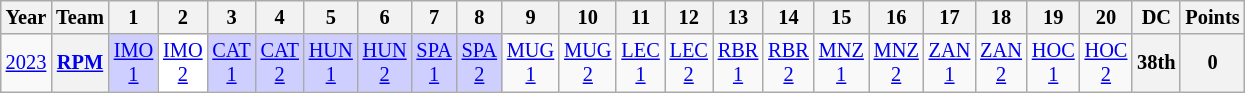<table class="wikitable" style="text-align:center; font-size:85%">
<tr>
<th>Year</th>
<th>Team</th>
<th>1</th>
<th>2</th>
<th>3</th>
<th>4</th>
<th>5</th>
<th>6</th>
<th>7</th>
<th>8</th>
<th>9</th>
<th>10</th>
<th>11</th>
<th>12</th>
<th>13</th>
<th>14</th>
<th>15</th>
<th>16</th>
<th>17</th>
<th>18</th>
<th>19</th>
<th>20</th>
<th>DC</th>
<th>Points</th>
</tr>
<tr>
<td><a href='#'>2023</a></td>
<th nowrap><a href='#'>RPM</a></th>
<td style="background:#CFCFFF;"><a href='#'>IMO<br>1</a><br></td>
<td style="background:#FFFFFF;"><a href='#'>IMO<br>2</a><br></td>
<td style="background:#CFCFFF;"><a href='#'>CAT<br>1</a><br></td>
<td style="background:#CFCFFF;"><a href='#'>CAT<br>2</a><br></td>
<td style="background:#CFCFFF;"><a href='#'>HUN<br>1</a><br></td>
<td style="background:#CFCFFF;"><a href='#'>HUN<br>2</a><br></td>
<td style="background:#CFCFFF;"><a href='#'>SPA<br>1</a><br></td>
<td style="background:#CFCFFF;"><a href='#'>SPA<br>2</a><br></td>
<td><a href='#'>MUG<br>1</a></td>
<td><a href='#'>MUG<br>2</a></td>
<td><a href='#'>LEC<br>1</a></td>
<td><a href='#'>LEC<br>2</a></td>
<td><a href='#'>RBR<br>1</a></td>
<td><a href='#'>RBR<br>2</a></td>
<td><a href='#'>MNZ<br>1</a></td>
<td><a href='#'>MNZ<br>2</a></td>
<td><a href='#'>ZAN<br>1</a></td>
<td><a href='#'>ZAN<br>2</a></td>
<td><a href='#'>HOC<br>1</a></td>
<td><a href='#'>HOC<br>2</a></td>
<th>38th</th>
<th>0</th>
</tr>
</table>
